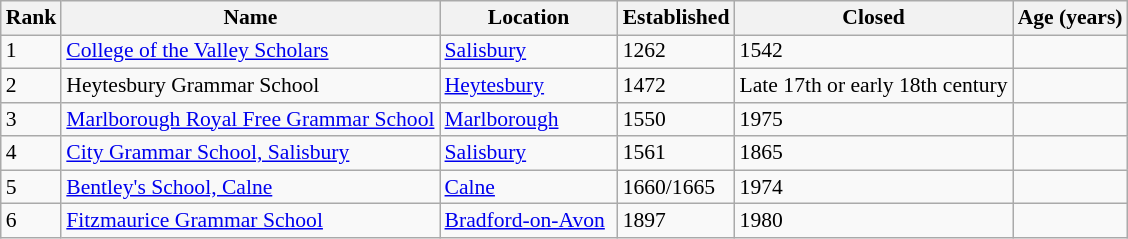<table class="sortable wikitable" style="text-align:left;font-size:90%;line-height:110%;clear:left;">
<tr>
<th width="20">Rank</th>
<th>Name</th>
<th width="112">Location</th>
<th>Established</th>
<th>Closed</th>
<th>Age (years)</th>
</tr>
<tr>
<td>1</td>
<td><a href='#'>College of the Valley Scholars</a></td>
<td><a href='#'>Salisbury</a></td>
<td>1262</td>
<td>1542</td>
<td></td>
</tr>
<tr>
<td>2</td>
<td>Heytesbury Grammar School</td>
<td><a href='#'>Heytesbury</a></td>
<td>1472</td>
<td>Late 17th or early 18th century</td>
<td></td>
</tr>
<tr>
<td>3</td>
<td><a href='#'>Marlborough Royal Free Grammar School</a></td>
<td><a href='#'>Marlborough</a></td>
<td>1550</td>
<td>1975</td>
<td></td>
</tr>
<tr>
<td>4</td>
<td><a href='#'>City Grammar School, Salisbury</a></td>
<td><a href='#'>Salisbury</a></td>
<td>1561</td>
<td>1865</td>
</tr>
<tr>
<td>5</td>
<td><a href='#'>Bentley's School, Calne</a></td>
<td><a href='#'>Calne</a></td>
<td>1660/1665</td>
<td>1974</td>
<td></td>
</tr>
<tr>
<td>6</td>
<td><a href='#'>Fitzmaurice Grammar School</a></td>
<td><a href='#'>Bradford-on-Avon</a></td>
<td>1897</td>
<td>1980</td>
<td></td>
</tr>
</table>
